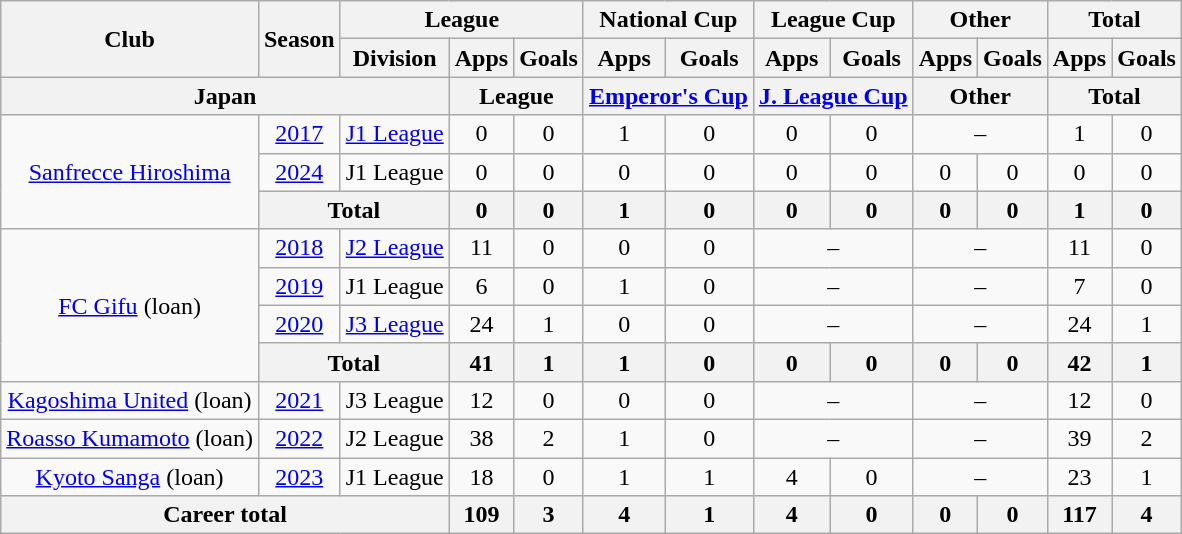<table class="wikitable" style="text-align:center">
<tr>
<th rowspan=2>Club</th>
<th rowspan=2>Season</th>
<th colspan=3>League</th>
<th colspan=2>National Cup</th>
<th colspan=2>League Cup</th>
<th colspan=2>Other</th>
<th colspan=2>Total</th>
</tr>
<tr>
<th>Division</th>
<th>Apps</th>
<th>Goals</th>
<th>Apps</th>
<th>Goals</th>
<th>Apps</th>
<th>Goals</th>
<th>Apps</th>
<th>Goals</th>
<th>Apps</th>
<th>Goals</th>
</tr>
<tr>
<th colspan=3>Japan</th>
<th colspan=2>League</th>
<th colspan=2><a href='#'>Emperor's Cup</a></th>
<th colspan=2><a href='#'>J. League Cup</a></th>
<th colspan=2>Other</th>
<th colspan=2>Total</th>
</tr>
<tr>
<td rowspan="3"><a href='#'>Sanfrecce Hiroshima</a></td>
<td><a href='#'>2017</a></td>
<td><a href='#'>J1 League</a></td>
<td>0</td>
<td>0</td>
<td>1</td>
<td>0</td>
<td>0</td>
<td>0</td>
<td colspan="2">–</td>
<td>1</td>
<td>0</td>
</tr>
<tr>
<td><a href='#'>2024</a></td>
<td>J1 League</td>
<td>0</td>
<td>0</td>
<td>0</td>
<td>0</td>
<td>0</td>
<td>0</td>
<td>0</td>
<td>0</td>
<td>0</td>
<td>0</td>
</tr>
<tr>
<th colspan="2">Total</th>
<th>0</th>
<th>0</th>
<th>1</th>
<th>0</th>
<th>0</th>
<th>0</th>
<th>0</th>
<th>0</th>
<th>1</th>
<th>0</th>
</tr>
<tr>
<td rowspan="4"><a href='#'>FC Gifu</a> (loan)</td>
<td><a href='#'>2018</a></td>
<td><a href='#'>J2 League</a></td>
<td>11</td>
<td>0</td>
<td>0</td>
<td>0</td>
<td colspan="2">–</td>
<td colspan="2">–</td>
<td>11</td>
<td>0</td>
</tr>
<tr>
<td><a href='#'>2019</a></td>
<td>J1 League</td>
<td>6</td>
<td>0</td>
<td>1</td>
<td>0</td>
<td colspan="2">–</td>
<td colspan="2">–</td>
<td>7</td>
<td>0</td>
</tr>
<tr>
<td><a href='#'>2020</a></td>
<td><a href='#'>J3 League</a></td>
<td>24</td>
<td>1</td>
<td>0</td>
<td>0</td>
<td colspan="2">–</td>
<td colspan="2">–</td>
<td>24</td>
<td>1</td>
</tr>
<tr>
<th colspan="2">Total</th>
<th>41</th>
<th>1</th>
<th>1</th>
<th>0</th>
<th>0</th>
<th>0</th>
<th>0</th>
<th>0</th>
<th>42</th>
<th>1</th>
</tr>
<tr>
<td><a href='#'>Kagoshima United</a> (loan)</td>
<td><a href='#'>2021</a></td>
<td>J3 League</td>
<td>12</td>
<td>0</td>
<td>0</td>
<td>0</td>
<td colspan="2">–</td>
<td colspan="2">–</td>
<td>12</td>
<td>0</td>
</tr>
<tr>
<td><a href='#'>Roasso Kumamoto</a> (loan)</td>
<td><a href='#'>2022</a></td>
<td>J2 League</td>
<td>38</td>
<td>2</td>
<td>1</td>
<td>0</td>
<td colspan="2">–</td>
<td colspan="2">–</td>
<td>39</td>
<td>2</td>
</tr>
<tr>
<td><a href='#'>Kyoto Sanga</a> (loan)</td>
<td><a href='#'>2023</a></td>
<td>J1 League</td>
<td>18</td>
<td>0</td>
<td>1</td>
<td>1</td>
<td>4</td>
<td>0</td>
<td colspan="2">–</td>
<td>23</td>
<td>1</td>
</tr>
<tr>
<th colspan=3>Career total</th>
<th>109</th>
<th>3</th>
<th>4</th>
<th>1</th>
<th>4</th>
<th>0</th>
<th>0</th>
<th>0</th>
<th>117</th>
<th>4</th>
</tr>
</table>
